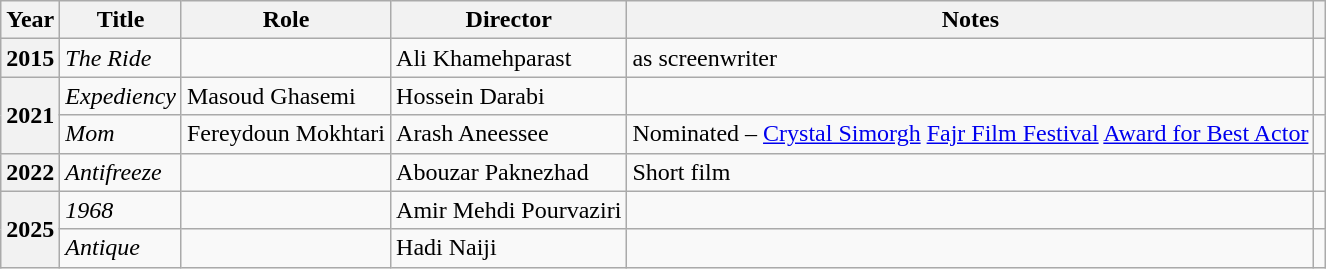<table class="wikitable plainrowheaders sortable"  style=font-size:100%>
<tr>
<th scope="col">Year</th>
<th scope="col">Title</th>
<th scope="col">Role</th>
<th scope="col">Director</th>
<th scope="col">Notes</th>
<th scope="col" class="unsortable"></th>
</tr>
<tr>
<th scope="row">2015</th>
<td><em>The Ride</em></td>
<td></td>
<td>Ali Khamehparast</td>
<td>as screenwriter</td>
<td></td>
</tr>
<tr>
<th scope="row" rowspan="2">2021</th>
<td><em>Expediency</em></td>
<td>Masoud Ghasemi</td>
<td>Hossein Darabi</td>
<td></td>
<td></td>
</tr>
<tr>
<td><em>Mom</em></td>
<td>Fereydoun Mokhtari</td>
<td>Arash Aneessee</td>
<td>Nominated – <a href='#'>Crystal Simorgh</a> <a href='#'>Fajr Film Festival</a> <a href='#'>Award for Best Actor</a></td>
<td></td>
</tr>
<tr>
<th scope="row">2022</th>
<td><em>Antifreeze</em></td>
<td></td>
<td>Abouzar Paknezhad</td>
<td>Short film</td>
<td></td>
</tr>
<tr>
<th rowspan="2" scope="row">2025</th>
<td><em>1968</em></td>
<td></td>
<td>Amir Mehdi Pourvaziri</td>
<td></td>
<td></td>
</tr>
<tr>
<td><em>Antique</em></td>
<td></td>
<td>Hadi Naiji</td>
<td></td>
<td></td>
</tr>
</table>
